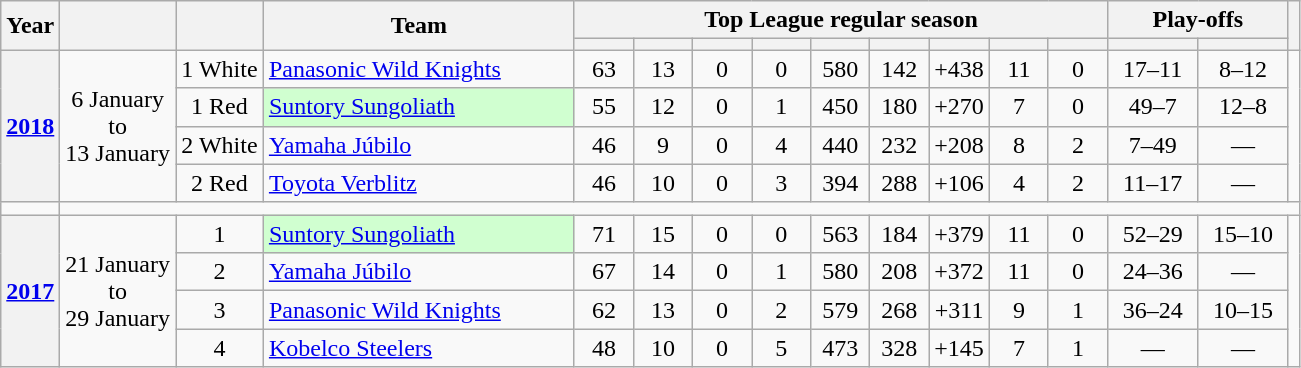<table class="wikitable" style="text-align:center">
<tr>
<th rowspan=2 style="padding:1px;">Year</th>
<th rowspan=2 style="padding:2px;"></th>
<th rowspan=2 style="width:3.2em;"></th>
<th rowspan=2 style="width:12.5em;">Team</th>
<th colspan=9>Top League regular season</th>
<th colspan=2>Play-offs</th>
<th rowspan=2 style="padding:1px;"></th>
</tr>
<tr>
<th style="width:2em"></th>
<th style="width:2em"></th>
<th style="width:2em"></th>
<th style="width:2em"></th>
<th style="width:2em"></th>
<th style="width:2em"></th>
<th style="width:2em"></th>
<th style="width:2em"></th>
<th style="width:2em"></th>
<th style="width:3.3em"></th>
<th style="width:3.3em"></th>
</tr>
<tr>
<th scope="row" rowspan=4><a href='#'>2018</a></th>
<td rowspan=4>6 January<br>to<br>13 January<br></td>
<td>1 White</td>
<td align=left style="padding-right:0px;"><a href='#'>Panasonic Wild Knights</a></td>
<td>63</td>
<td>13</td>
<td>0</td>
<td>0</td>
<td>580</td>
<td>142</td>
<td>+438</td>
<td>11</td>
<td>0</td>
<td>17–11</td>
<td>8–12</td>
<td rowspan=4></td>
</tr>
<tr>
<td>1 Red</td>
<td bgcolor="#d0ffd0" align=left><a href='#'>Suntory Sungoliath</a> </td>
<td>55</td>
<td>12</td>
<td>0</td>
<td>1</td>
<td>450</td>
<td>180</td>
<td>+270</td>
<td>7</td>
<td>0</td>
<td>49–7</td>
<td>12–8</td>
</tr>
<tr>
<td>2 White</td>
<td align=left><a href='#'>Yamaha Júbilo</a></td>
<td>46</td>
<td>9</td>
<td>0</td>
<td>4</td>
<td>440</td>
<td>232</td>
<td>+208</td>
<td>8</td>
<td>2</td>
<td>7–49</td>
<td>—</td>
</tr>
<tr>
<td>2 Red</td>
<td align=left><a href='#'>Toyota Verblitz</a></td>
<td>46</td>
<td>10</td>
<td>0</td>
<td>3</td>
<td>394</td>
<td>288</td>
<td>+106</td>
<td>4</td>
<td>2</td>
<td>11–17</td>
<td>—</td>
</tr>
<tr>
<td style="height:1px"></td>
</tr>
<tr>
<th scope="row" rowspan=4><a href='#'>2017</a></th>
<td rowspan=4>21 January<br>to<br>29 January<br></td>
<td>1</td>
<td align=left bgcolor="#d0ffd0"><a href='#'>Suntory Sungoliath</a> </td>
<td>71</td>
<td>15</td>
<td>0</td>
<td>0</td>
<td>563</td>
<td>184</td>
<td>+379</td>
<td>11</td>
<td>0</td>
<td>52–29</td>
<td>15–10</td>
<td rowspan=4></td>
</tr>
<tr>
<td>2</td>
<td align=left><a href='#'>Yamaha Júbilo</a></td>
<td>67</td>
<td>14</td>
<td>0</td>
<td>1</td>
<td>580</td>
<td>208</td>
<td>+372</td>
<td>11</td>
<td>0</td>
<td>24–36</td>
<td>—</td>
</tr>
<tr>
<td>3</td>
<td align=left><a href='#'>Panasonic Wild Knights</a></td>
<td>62</td>
<td>13</td>
<td>0</td>
<td>2</td>
<td>579</td>
<td>268</td>
<td>+311</td>
<td>9</td>
<td>1</td>
<td>36–24</td>
<td>10–15</td>
</tr>
<tr>
<td>4</td>
<td align=left><a href='#'>Kobelco Steelers</a></td>
<td>48</td>
<td>10</td>
<td>0</td>
<td>5</td>
<td>473</td>
<td>328</td>
<td>+145</td>
<td>7</td>
<td>1</td>
<td>—</td>
<td>—</td>
</tr>
</table>
